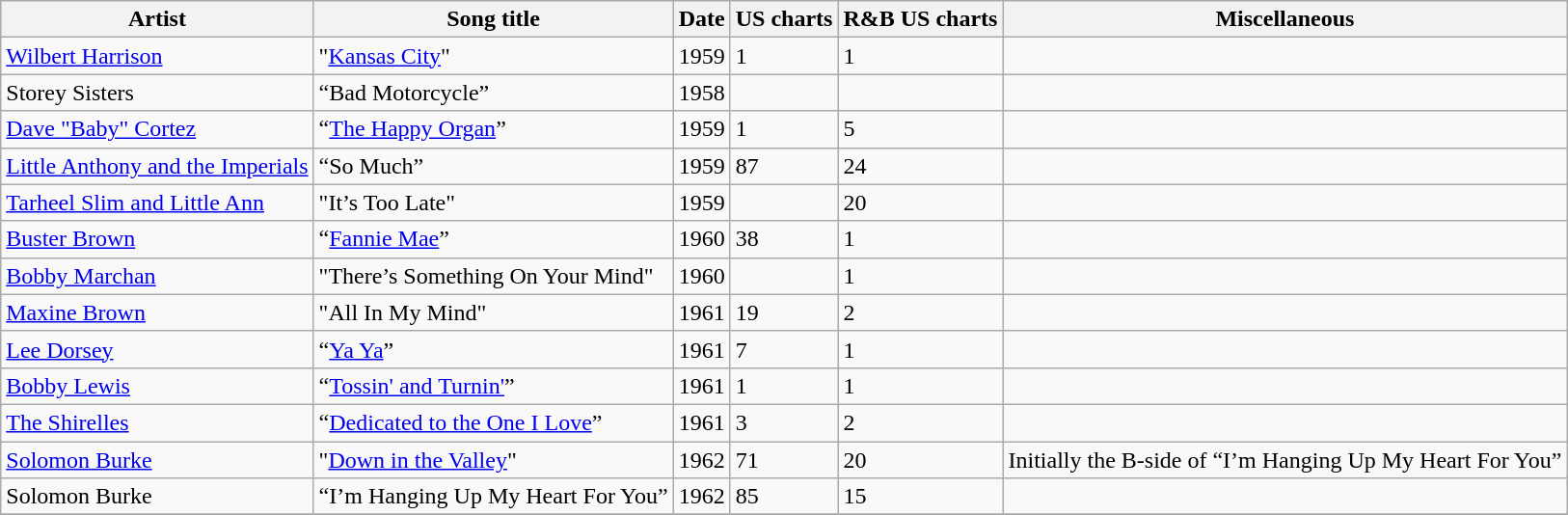<table class="wikitable sortable">
<tr>
<th>Artist</th>
<th>Song title</th>
<th>Date</th>
<th>US charts</th>
<th>R&B US charts</th>
<th>Miscellaneous</th>
</tr>
<tr>
<td><a href='#'>Wilbert Harrison</a></td>
<td>"<a href='#'>Kansas City</a>"</td>
<td>1959</td>
<td>1</td>
<td>1</td>
<td></td>
</tr>
<tr>
<td>Storey Sisters</td>
<td>“Bad Motorcycle”</td>
<td>1958</td>
<td></td>
<td></td>
<td></td>
</tr>
<tr>
<td><a href='#'>Dave "Baby" Cortez</a></td>
<td>“<a href='#'>The Happy Organ</a>”</td>
<td>1959</td>
<td>1</td>
<td>5</td>
<td></td>
</tr>
<tr>
<td><a href='#'>Little Anthony and the Imperials</a></td>
<td>“So Much”</td>
<td>1959</td>
<td>87</td>
<td>24</td>
<td></td>
</tr>
<tr>
<td><a href='#'>Tarheel Slim and Little Ann</a></td>
<td>"It’s Too Late"</td>
<td>1959</td>
<td></td>
<td>20</td>
<td></td>
</tr>
<tr>
<td><a href='#'>Buster Brown</a></td>
<td>“<a href='#'>Fannie Mae</a>”</td>
<td>1960</td>
<td>38</td>
<td>1</td>
<td></td>
</tr>
<tr>
<td><a href='#'>Bobby Marchan</a></td>
<td>"There’s Something On Your Mind"</td>
<td>1960</td>
<td></td>
<td>1</td>
<td></td>
</tr>
<tr>
<td><a href='#'>Maxine Brown</a></td>
<td>"All In My Mind"</td>
<td>1961</td>
<td>19</td>
<td>2</td>
<td></td>
</tr>
<tr>
<td><a href='#'>Lee Dorsey</a></td>
<td>“<a href='#'>Ya Ya</a>”</td>
<td>1961</td>
<td>7</td>
<td>1</td>
<td></td>
</tr>
<tr>
<td><a href='#'>Bobby Lewis</a></td>
<td>“<a href='#'>Tossin' and Turnin'</a>”</td>
<td>1961</td>
<td>1</td>
<td>1</td>
<td></td>
</tr>
<tr>
<td><a href='#'>The Shirelles</a></td>
<td>“<a href='#'>Dedicated to the One I Love</a>”</td>
<td>1961</td>
<td>3</td>
<td>2</td>
<td></td>
</tr>
<tr>
<td><a href='#'>Solomon Burke</a></td>
<td>"<a href='#'>Down in the Valley</a>"</td>
<td>1962</td>
<td>71</td>
<td>20</td>
<td>Initially the B-side of “I’m Hanging Up My Heart For You”</td>
</tr>
<tr>
<td>Solomon Burke</td>
<td>“I’m Hanging Up My Heart For You”</td>
<td>1962</td>
<td>85</td>
<td>15</td>
<td></td>
</tr>
<tr>
</tr>
</table>
